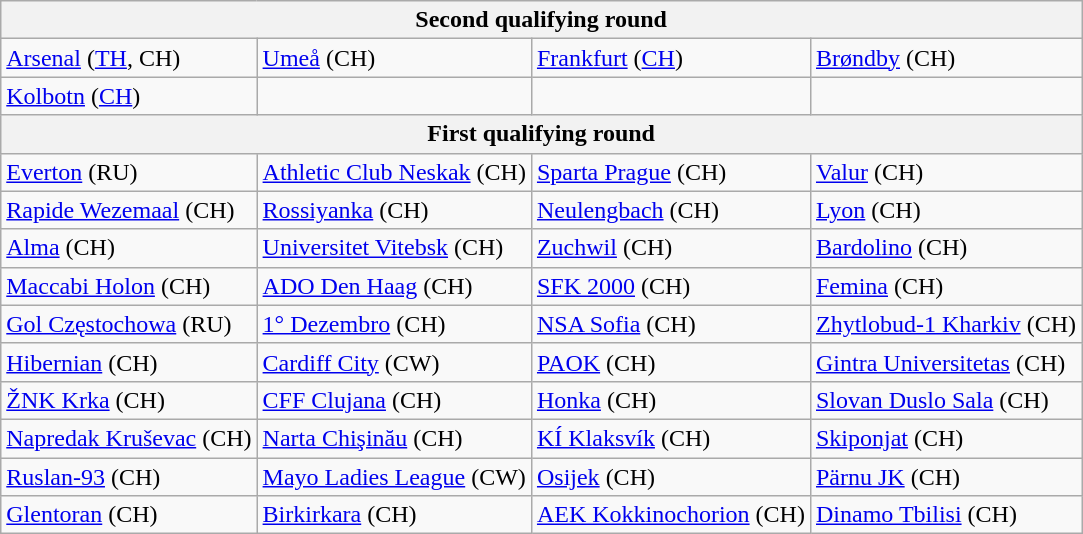<table class="wikitable">
<tr>
<th colspan="4">Second qualifying round</th>
</tr>
<tr>
<td> <a href='#'>Arsenal</a> (<a href='#'>TH</a>, CH)</td>
<td> <a href='#'>Umeå</a> (CH)</td>
<td> <a href='#'>Frankfurt</a> (<a href='#'>CH</a>)</td>
<td> <a href='#'>Brøndby</a> (CH)</td>
</tr>
<tr>
<td> <a href='#'>Kolbotn</a> (<a href='#'>CH</a>)</td>
<td></td>
<td></td>
<td></td>
</tr>
<tr>
<th colspan="4">First qualifying round</th>
</tr>
<tr>
<td> <a href='#'>Everton</a>  (RU)</td>
<td> <a href='#'>Athletic Club Neskak</a> (CH)</td>
<td> <a href='#'>Sparta Prague</a> (CH)</td>
<td> <a href='#'>Valur</a> (CH)</td>
</tr>
<tr>
<td> <a href='#'>Rapide Wezemaal</a> (CH)</td>
<td> <a href='#'>Rossiyanka</a> (CH)</td>
<td> <a href='#'>Neulengbach</a> (CH)</td>
<td> <a href='#'>Lyon</a> (CH)</td>
</tr>
<tr>
<td> <a href='#'>Alma</a> (CH)</td>
<td> <a href='#'>Universitet Vitebsk</a> (CH)</td>
<td> <a href='#'>Zuchwil</a> (CH)</td>
<td> <a href='#'>Bardolino</a> (CH)</td>
</tr>
<tr>
<td> <a href='#'>Maccabi Holon</a> (CH)</td>
<td> <a href='#'>ADO Den Haag</a> (CH)</td>
<td> <a href='#'>SFK 2000</a> (CH)</td>
<td> <a href='#'>Femina</a> (CH)</td>
</tr>
<tr>
<td> <a href='#'>Gol Częstochowa</a> (RU)</td>
<td> <a href='#'>1° Dezembro</a> (CH)</td>
<td> <a href='#'>NSA Sofia</a> (CH)</td>
<td> <a href='#'>Zhytlobud-1 Kharkiv</a> (CH)</td>
</tr>
<tr>
<td> <a href='#'>Hibernian</a> (CH)</td>
<td> <a href='#'>Cardiff City</a> (CW)</td>
<td> <a href='#'>PAOK</a> (CH)</td>
<td> <a href='#'>Gintra Universitetas</a> (CH)</td>
</tr>
<tr>
<td> <a href='#'>ŽNK Krka</a> (CH)</td>
<td> <a href='#'>CFF Clujana</a> (CH)</td>
<td> <a href='#'>Honka</a> (CH)</td>
<td> <a href='#'>Slovan Duslo Sala</a> (CH)</td>
</tr>
<tr>
<td> <a href='#'>Napredak Kruševac</a> (CH)</td>
<td> <a href='#'>Narta Chişinău</a> (CH)</td>
<td> <a href='#'>KÍ Klaksvík</a> (CH)</td>
<td> <a href='#'>Skiponjat</a> (CH)</td>
</tr>
<tr>
<td> <a href='#'>Ruslan-93</a> (CH)</td>
<td> <a href='#'>Mayo Ladies League</a> (CW)</td>
<td> <a href='#'>Osijek</a> (CH)</td>
<td> <a href='#'>Pärnu JK</a> (CH)</td>
</tr>
<tr>
<td> <a href='#'>Glentoran</a> (CH)</td>
<td> <a href='#'>Birkirkara</a> (CH)</td>
<td> <a href='#'>AEK Kokkinochorion</a> (CH)</td>
<td> <a href='#'>Dinamo Tbilisi</a> (CH)</td>
</tr>
</table>
